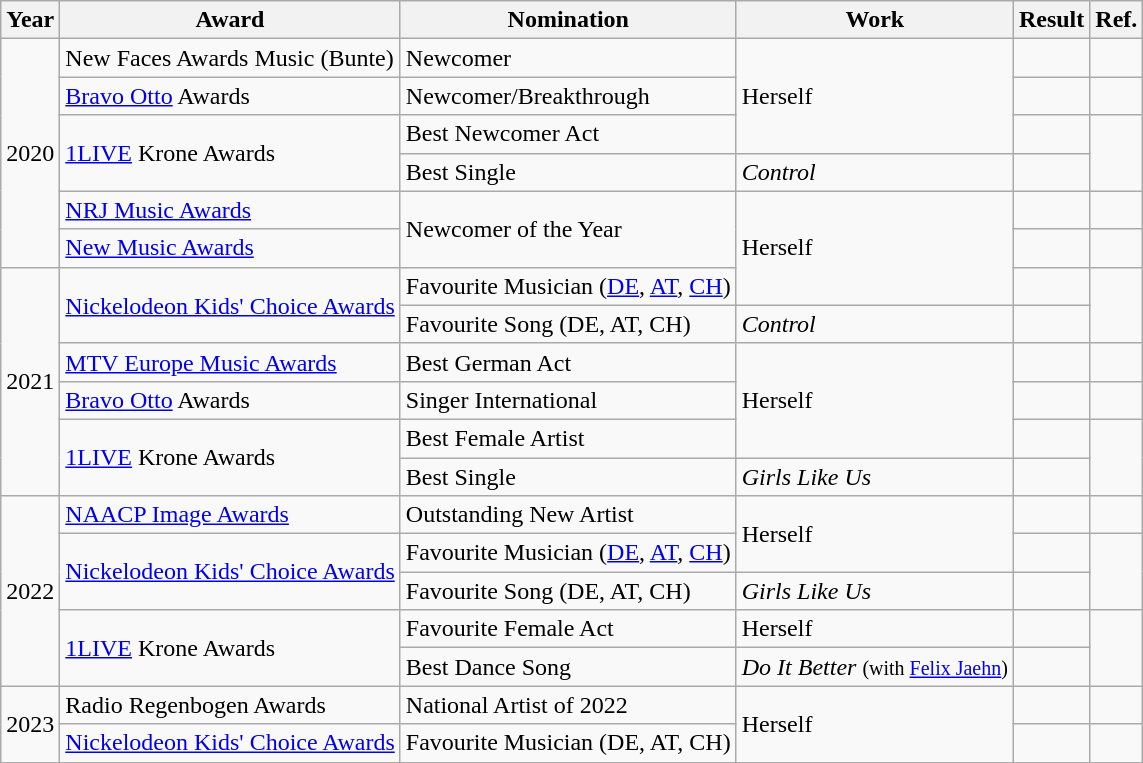<table class="wikitable">
<tr>
<th>Year</th>
<th>Award</th>
<th>Nomination</th>
<th>Work</th>
<th>Result</th>
<th>Ref.</th>
</tr>
<tr>
<td rowspan="6">2020</td>
<td>New Faces Awards Music (Bunte)</td>
<td>Newcomer</td>
<td rowspan="3">Herself</td>
<td></td>
<td></td>
</tr>
<tr>
<td><a href='#'>Bravo Otto</a> Awards</td>
<td>Newcomer/Breakthrough</td>
<td></td>
<td></td>
</tr>
<tr>
<td rowspan="2"><a href='#'>1LIVE</a> Krone Awards</td>
<td>Best Newcomer Act</td>
<td></td>
<td rowspan="2"></td>
</tr>
<tr>
<td>Best Single</td>
<td><em>Control</em></td>
<td></td>
</tr>
<tr>
<td><a href='#'>NRJ Music Awards</a></td>
<td rowspan="2">Newcomer of the Year</td>
<td rowspan="3">Herself</td>
<td></td>
<td></td>
</tr>
<tr>
<td><a href='#'>New Music Awards</a></td>
<td></td>
<td></td>
</tr>
<tr>
<td rowspan="6">2021</td>
<td rowspan="2"><a href='#'>Nickelodeon Kids' Choice Awards</a></td>
<td>Favourite Musician (<a href='#'>DE</a>, <a href='#'>AT</a>, <a href='#'>CH</a>)</td>
<td></td>
<td rowspan="2"></td>
</tr>
<tr>
<td>Favourite Song (DE, AT, CH)</td>
<td><em>Control</em></td>
<td></td>
</tr>
<tr>
<td><a href='#'>MTV Europe Music Awards</a></td>
<td>Best German Act</td>
<td rowspan="3">Herself</td>
<td></td>
<td></td>
</tr>
<tr>
<td><a href='#'>Bravo Otto</a> Awards</td>
<td>Singer International</td>
<td></td>
<td></td>
</tr>
<tr>
<td rowspan="2"><a href='#'>1LIVE</a> Krone Awards</td>
<td>Best Female Artist</td>
<td></td>
<td rowspan="2"></td>
</tr>
<tr>
<td>Best Single</td>
<td><em>Girls Like Us</em></td>
<td></td>
</tr>
<tr>
<td rowspan="5">2022</td>
<td><a href='#'>NAACP Image Awards</a></td>
<td>Outstanding New Artist</td>
<td rowspan="2">Herself</td>
<td></td>
<td></td>
</tr>
<tr>
<td rowspan="2"><a href='#'>Nickelodeon Kids' Choice Awards</a></td>
<td>Favourite Musician (<a href='#'>DE</a>, <a href='#'>AT</a>, <a href='#'>CH</a>)</td>
<td></td>
<td rowspan="2"></td>
</tr>
<tr>
<td>Favourite Song (DE, AT, CH)</td>
<td><em>Girls Like Us</em></td>
<td></td>
</tr>
<tr>
<td rowspan="2"><a href='#'>1LIVE</a> Krone Awards</td>
<td>Favourite Female Act</td>
<td>Herself</td>
<td></td>
<td rowspan="2"></td>
</tr>
<tr>
<td>Best Dance Song</td>
<td><em>Do It Better</em> <small>(with <a href='#'>Felix Jaehn</a>)</small></td>
<td></td>
</tr>
<tr>
<td rowspan="2">2023</td>
<td>Radio Regenbogen Awards</td>
<td>National Artist of 2022</td>
<td rowspan="2">Herself</td>
<td></td>
<td></td>
</tr>
<tr>
<td><a href='#'>Nickelodeon Kids' Choice Awards</a></td>
<td>Favourite Musician (DE, AT, CH)</td>
<td></td>
<td></td>
</tr>
</table>
